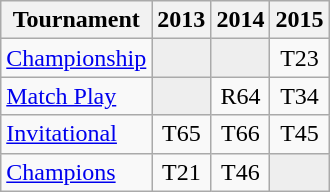<table class="wikitable" style="text-align:center;">
<tr>
<th>Tournament</th>
<th>2013</th>
<th>2014</th>
<th>2015</th>
</tr>
<tr>
<td align="left"><a href='#'>Championship</a></td>
<td style="background:#eeeeee;"></td>
<td style="background:#eeeeee;"></td>
<td>T23</td>
</tr>
<tr>
<td align="left"><a href='#'>Match Play</a></td>
<td style="background:#eeeeee;"></td>
<td>R64</td>
<td>T34</td>
</tr>
<tr>
<td align="left"><a href='#'>Invitational</a></td>
<td>T65</td>
<td>T66</td>
<td>T45</td>
</tr>
<tr>
<td align="left"><a href='#'>Champions</a></td>
<td>T21</td>
<td>T46</td>
<td style="background:#eeeeee;"></td>
</tr>
</table>
